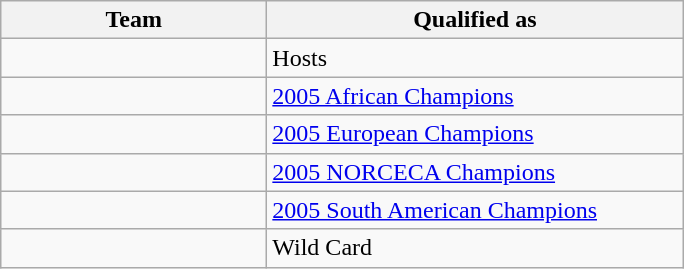<table class="wikitable">
<tr>
<th width=170>Team</th>
<th width=270>Qualified as</th>
</tr>
<tr>
<td></td>
<td>Hosts</td>
</tr>
<tr>
<td></td>
<td><a href='#'>2005 African Champions</a></td>
</tr>
<tr>
<td></td>
<td><a href='#'>2005 European Champions</a></td>
</tr>
<tr>
<td></td>
<td><a href='#'>2005 NORCECA Champions</a></td>
</tr>
<tr>
<td></td>
<td><a href='#'>2005 South American Champions</a></td>
</tr>
<tr>
<td></td>
<td>Wild Card</td>
</tr>
</table>
